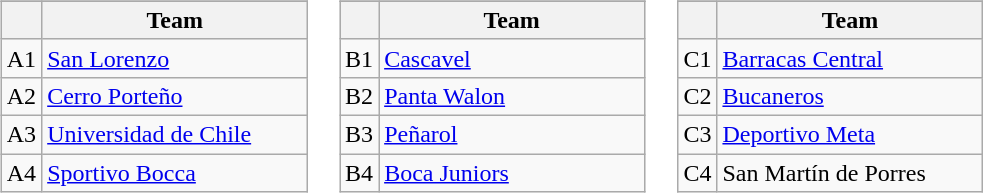<table>
<tr valign=top>
<td width=33.3%><br><table class="wikitable">
<tr>
</tr>
<tr>
<th></th>
<th width=170>Team</th>
</tr>
<tr>
<td align=center>A1</td>
<td> <a href='#'>San Lorenzo</a></td>
</tr>
<tr>
<td align=center>A2</td>
<td> <a href='#'>Cerro Porteño</a></td>
</tr>
<tr>
<td align=center>A3</td>
<td> <a href='#'>Universidad de Chile</a></td>
</tr>
<tr>
<td align=center>A4</td>
<td> <a href='#'>Sportivo Bocca</a></td>
</tr>
</table>
</td>
<td width=33.3%><br><table class="wikitable">
<tr>
</tr>
<tr>
<th></th>
<th width=170>Team</th>
</tr>
<tr>
<td align=center>B1</td>
<td> <a href='#'>Cascavel</a></td>
</tr>
<tr>
<td align=center>B2</td>
<td> <a href='#'>Panta Walon</a></td>
</tr>
<tr>
<td align=center>B3</td>
<td> <a href='#'>Peñarol</a></td>
</tr>
<tr>
<td align=center>B4</td>
<td> <a href='#'>Boca Juniors</a></td>
</tr>
</table>
</td>
<td width=33.3%><br><table class="wikitable">
<tr>
</tr>
<tr>
<th></th>
<th width=170>Team</th>
</tr>
<tr>
<td align=center>C1</td>
<td> <a href='#'>Barracas Central</a></td>
</tr>
<tr>
<td align=center>C2</td>
<td> <a href='#'>Bucaneros</a></td>
</tr>
<tr>
<td align=center>C3</td>
<td> <a href='#'>Deportivo Meta</a></td>
</tr>
<tr>
<td align=center>C4</td>
<td> San Martín de Porres</td>
</tr>
</table>
</td>
</tr>
</table>
